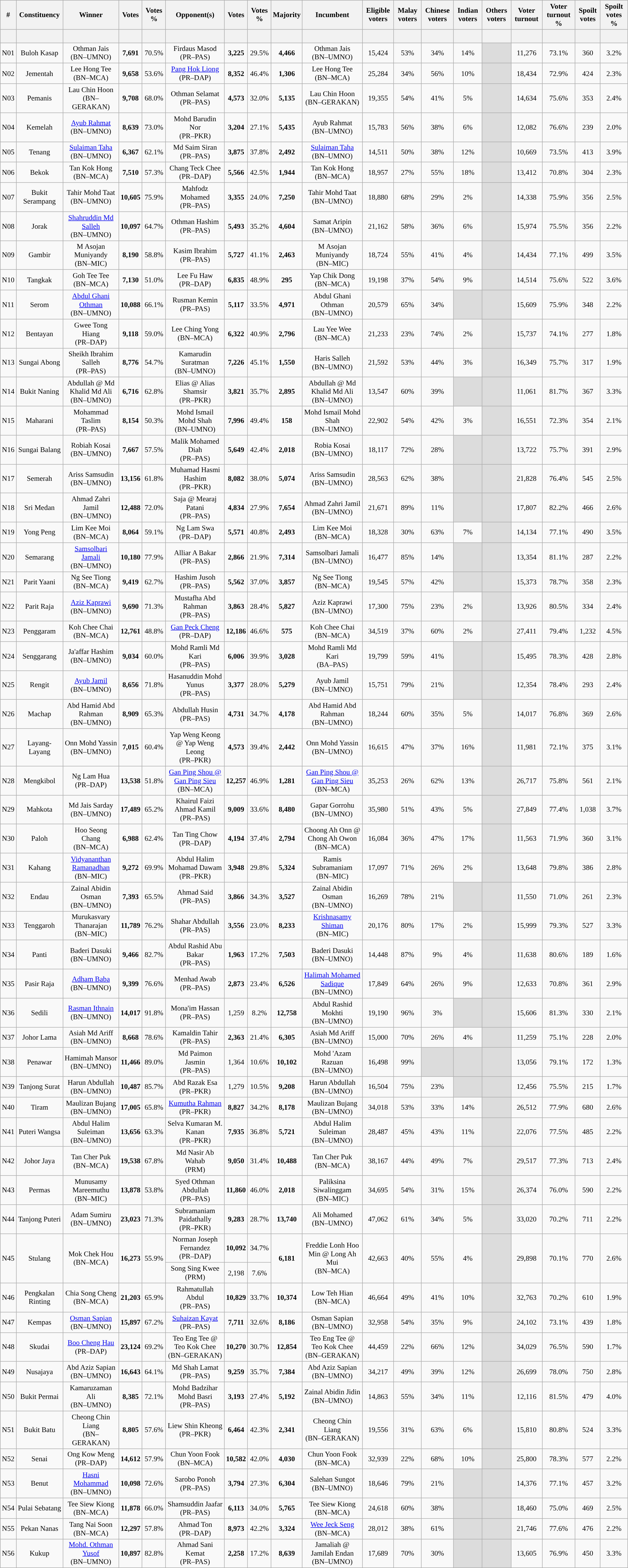<table class="wikitable sortable" style="text-align:center; font-size:90%">
<tr>
<th>#</th>
<th>Constituency</th>
<th>Winner</th>
<th>Votes</th>
<th>Votes %</th>
<th>Opponent(s)</th>
<th>Votes</th>
<th>Votes %</th>
<th>Majority</th>
<th>Incumbent</th>
<th>Eligible voters</th>
<th>Malay voters</th>
<th>Chinese voters</th>
<th>Indian voters</th>
<th>Others voters</th>
<th>Voter turnout</th>
<th>Voter turnout %</th>
<th>Spoilt votes</th>
<th>Spoilt votes %</th>
</tr>
<tr>
<th height="20"></th>
<th></th>
<th></th>
<th></th>
<th></th>
<th></th>
<th></th>
<th></th>
<th></th>
<th></th>
<th></th>
<th></th>
<th></th>
<th></th>
<th></th>
<th></th>
<th></th>
<th></th>
<th></th>
</tr>
<tr>
<td>N01</td>
<td>Buloh Kasap</td>
<td>Othman Jais<br>(BN–UMNO)</td>
<td><strong>7,691</strong></td>
<td>70.5%</td>
<td>Firdaus Masod<br>(PR–PAS)</td>
<td><strong>3,225</strong></td>
<td>29.5%</td>
<td><strong>4,466</strong></td>
<td>Othman Jais<br>(BN–UMNO)</td>
<td>15,424</td>
<td>53%</td>
<td>34%</td>
<td>14%</td>
<td bgcolor="dcdcdc"></td>
<td>11,276</td>
<td>73.1%</td>
<td>360</td>
<td>3.2%</td>
</tr>
<tr align="center">
<td>N02</td>
<td>Jementah</td>
<td>Lee Hong Tee<br>(BN–MCA)</td>
<td><strong>9,658</strong></td>
<td>53.6%</td>
<td><a href='#'>Pang Hok Liong</a><br>(PR–DAP)</td>
<td><strong>8,352</strong></td>
<td>46.4%</td>
<td><strong>1,306</strong></td>
<td>Lee Hong Tee<br>(BN–MCA)</td>
<td>25,284</td>
<td>34%</td>
<td>56%</td>
<td>10%</td>
<td bgcolor="dcdcdc"></td>
<td>18,434</td>
<td>72.9%</td>
<td>424</td>
<td>2.3%</td>
</tr>
<tr align="center">
<td>N03</td>
<td>Pemanis</td>
<td>Lau Chin Hoon<br>(BN–GERAKAN)</td>
<td><strong>9,708</strong></td>
<td>68.0%</td>
<td>Othman Selamat<br>(PR–PAS)</td>
<td><strong>4,573</strong></td>
<td>32.0%</td>
<td><strong>5,135</strong></td>
<td>Lau Chin Hoon<br>(BN–GERAKAN)</td>
<td>19,355</td>
<td>54%</td>
<td>41%</td>
<td>5%</td>
<td bgcolor="dcdcdc"></td>
<td>14,634</td>
<td>75.6%</td>
<td>353</td>
<td>2.4%</td>
</tr>
<tr align="center">
<td>N04</td>
<td>Kemelah</td>
<td><a href='#'>Ayub Rahmat</a><br>(BN–UMNO)</td>
<td><strong>8,639</strong></td>
<td>73.0%</td>
<td>Mohd Barudin Nor<br>(PR–PKR)</td>
<td><strong>3,204</strong></td>
<td>27.1%</td>
<td><strong>5,435</strong></td>
<td>Ayub Rahmat<br>(BN–UMNO)</td>
<td>15,783</td>
<td>56%</td>
<td>38%</td>
<td>6%</td>
<td bgcolor="dcdcdc"></td>
<td>12,082</td>
<td>76.6%</td>
<td>239</td>
<td>2.0%</td>
</tr>
<tr align="center">
<td>N05</td>
<td>Tenang</td>
<td><a href='#'>Sulaiman Taha</a><br>(BN–UMNO)</td>
<td><strong>6,367</strong></td>
<td>62.1%</td>
<td>Md Saim Siran<br>(PR–PAS)</td>
<td><strong>3,875</strong></td>
<td>37.8%</td>
<td><strong>2,492</strong></td>
<td><a href='#'>Sulaiman Taha</a><br>(BN–UMNO)</td>
<td>14,511</td>
<td>50%</td>
<td>38%</td>
<td>12%</td>
<td bgcolor="dcdcdc"></td>
<td>10,669</td>
<td>73.5%</td>
<td>413</td>
<td>3.9%</td>
</tr>
<tr align="center">
<td>N06</td>
<td>Bekok</td>
<td>Tan Kok Hong<br>(BN–MCA)</td>
<td><strong>7,510</strong></td>
<td>57.3%</td>
<td>Chang Teck Chee<br>(PR–DAP)</td>
<td><strong>5,566</strong></td>
<td>42.5%</td>
<td><strong>1,944</strong></td>
<td>Tan Kok Hong<br>(BN–MCA)</td>
<td>18,957</td>
<td>27%</td>
<td>55%</td>
<td>18%</td>
<td bgcolor="dcdcdc"></td>
<td>13,412</td>
<td>70.8%</td>
<td>304</td>
<td>2.3%</td>
</tr>
<tr align="center">
<td>N07</td>
<td>Bukit Serampang</td>
<td>Tahir Mohd Taat<br>(BN–UMNO)</td>
<td><strong>10,605</strong></td>
<td>75.9%</td>
<td>Mahfodz Mohamed<br>(PR–PAS)</td>
<td><strong>3,355</strong></td>
<td>24.0%</td>
<td><strong>7,250</strong></td>
<td>Tahir Mohd Taat<br>(BN–UMNO)</td>
<td>18,880</td>
<td>68%</td>
<td>29%</td>
<td>2%</td>
<td bgcolor="dcdcdc"></td>
<td>14,338</td>
<td>75.9%</td>
<td>356</td>
<td>2.5%</td>
</tr>
<tr align="center">
<td>N08</td>
<td>Jorak</td>
<td><a href='#'>Shahruddin Md Salleh</a><br>(BN–UMNO)</td>
<td><strong>10,097</strong></td>
<td>64.7%</td>
<td>Othman Hashim<br>(PR–PAS)</td>
<td><strong>5,493</strong></td>
<td>35.2%</td>
<td><strong>4,604</strong></td>
<td>Samat Aripin<br>(BN–UMNO)</td>
<td>21,162</td>
<td>58%</td>
<td>36%</td>
<td>6%</td>
<td bgcolor="dcdcdc"></td>
<td>15,974</td>
<td>75.5%</td>
<td>356</td>
<td>2.2%</td>
</tr>
<tr align="center">
<td>N09</td>
<td>Gambir</td>
<td>M Asojan Muniyandy<br>(BN–MIC)</td>
<td><strong>8,190</strong></td>
<td>58.8%</td>
<td>Kasim Ibrahim<br>(PR–PAS)</td>
<td><strong>5,727</strong></td>
<td>41.1%</td>
<td><strong>2,463</strong></td>
<td>M Asojan Muniyandy<br>(BN–MIC)</td>
<td>18,724</td>
<td>55%</td>
<td>41%</td>
<td>4%</td>
<td bgcolor="dcdcdc"></td>
<td>14,434</td>
<td>77.1%</td>
<td>499</td>
<td>3.5%</td>
</tr>
<tr align="center">
<td>N10</td>
<td>Tangkak</td>
<td>Goh Tee Tee<br>(BN–MCA)</td>
<td><strong>7,130</strong></td>
<td>51.0%</td>
<td>Lee Fu Haw<br>(PR–DAP)</td>
<td><strong>6,835</strong></td>
<td>48.9%</td>
<td><strong>295</strong></td>
<td>Yap Chik Dong<br>(BN–MCA)</td>
<td>19,198</td>
<td>37%</td>
<td>54%</td>
<td>9%</td>
<td bgcolor="dcdcdc"></td>
<td>14,514</td>
<td>75.6%</td>
<td>522</td>
<td>3.6%</td>
</tr>
<tr align="center">
<td>N11</td>
<td>Serom</td>
<td><a href='#'>Abdul Ghani Othman</a><br>(BN–UMNO)</td>
<td><strong>10,088</strong></td>
<td>66.1%</td>
<td>Rusman Kemin<br>(PR–PAS)</td>
<td><strong>5,117</strong></td>
<td>33.5%</td>
<td><strong>4,971</strong></td>
<td>Abdul Ghani Othman<br>(BN–UMNO)</td>
<td>20,579</td>
<td>65%</td>
<td>34%</td>
<td bgcolor="dcdcdc"></td>
<td bgcolor="dcdcdc"></td>
<td>15,609</td>
<td>75.9%</td>
<td>348</td>
<td>2.2%</td>
</tr>
<tr align="center">
<td>N12</td>
<td>Bentayan</td>
<td>Gwee Tong Hiang<br>(PR–DAP)</td>
<td><strong>9,118</strong></td>
<td>59.0%</td>
<td>Lee Ching Yong<br>(BN–MCA)</td>
<td><strong>6,322</strong></td>
<td>40.9%</td>
<td><strong>2,796</strong></td>
<td>Lau Yee Wee<br>(BN–MCA)</td>
<td>21,233</td>
<td>23%</td>
<td>74%</td>
<td>2%</td>
<td bgcolor="dcdcdc"></td>
<td>15,737</td>
<td>74.1%</td>
<td>277</td>
<td>1.8%</td>
</tr>
<tr align="center">
<td>N13</td>
<td>Sungai Abong</td>
<td>Sheikh Ibrahim Salleh<br>(PR–PAS)</td>
<td><strong>8,776</strong></td>
<td>54.7%</td>
<td>Kamarudin Suratman<br>(BN–UMNO)</td>
<td><strong>7,226</strong></td>
<td>45.1%</td>
<td><strong>1,550</strong></td>
<td>Haris Salleh<br>(BN–UMNO)</td>
<td>21,592</td>
<td>53%</td>
<td>44%</td>
<td>3%</td>
<td bgcolor="dcdcdc"></td>
<td>16,349</td>
<td>75.7%</td>
<td>317</td>
<td>1.9%</td>
</tr>
<tr align="center">
<td>N14</td>
<td>Bukit Naning</td>
<td>Abdullah @ Md Khalid Md Ali<br>(BN–UMNO)</td>
<td><strong>6,716</strong></td>
<td>62.8%</td>
<td>Elias @ Alias Shamsir<br>(PR–PKR)</td>
<td><strong>3,821</strong></td>
<td>35.7%</td>
<td><strong>2,895</strong></td>
<td>Abdullah @ Md Khalid Md Ali<br>(BN–UMNO)</td>
<td>13,547</td>
<td>60%</td>
<td>39%</td>
<td bgcolor="dcdcdc"></td>
<td bgcolor="dcdcdc"></td>
<td>11,061</td>
<td>81.7%</td>
<td>367</td>
<td>3.3%</td>
</tr>
<tr align="center">
<td>N15</td>
<td>Maharani</td>
<td>Mohammad Taslim<br>(PR–PAS)</td>
<td><strong>8,154</strong></td>
<td>50.3%</td>
<td>Mohd Ismail Mohd Shah<br>(BN–UMNO)</td>
<td><strong>7,996</strong></td>
<td>49.4%</td>
<td><strong>158</strong></td>
<td>Mohd Ismail Mohd Shah<br>(BN–UMNO)</td>
<td>22,902</td>
<td>54%</td>
<td>42%</td>
<td>3%</td>
<td bgcolor="dcdcdc"></td>
<td>16,551</td>
<td>72.3%</td>
<td>354</td>
<td>2.1%</td>
</tr>
<tr align="center">
<td>N16</td>
<td>Sungai Balang</td>
<td>Robiah Kosai<br>(BN–UMNO)</td>
<td><strong>7,667</strong></td>
<td>57.5%</td>
<td>Malik Mohamed Diah<br>(PR–PAS)</td>
<td><strong>5,649</strong></td>
<td>42.4%</td>
<td><strong>2,018</strong></td>
<td>Robia Kosai<br>(BN–UMNO)</td>
<td>18,117</td>
<td>72%</td>
<td>28%</td>
<td bgcolor="dcdcdc"></td>
<td bgcolor="dcdcdc"></td>
<td>13,722</td>
<td>75.7%</td>
<td>391</td>
<td>2.9%</td>
</tr>
<tr align="center">
<td>N17</td>
<td>Semerah</td>
<td>Ariss Samsudin<br>(BN–UMNO)</td>
<td><strong>13,156</strong></td>
<td>61.8%</td>
<td>Muhamad Hasmi Hashim<br>(PR–PKR)</td>
<td><strong>8,082</strong></td>
<td>38.0%</td>
<td><strong>5,074</strong></td>
<td>Ariss Samsudin<br>(BN–UMNO)</td>
<td>28,563</td>
<td>62%</td>
<td>38%</td>
<td bgcolor="dcdcdc"></td>
<td bgcolor="dcdcdc"></td>
<td>21,828</td>
<td>76.4%</td>
<td>545</td>
<td>2.5%</td>
</tr>
<tr align="center">
<td>N18</td>
<td>Sri Medan</td>
<td>Ahmad Zahri Jamil<br>(BN–UMNO)</td>
<td><strong>12,488</strong></td>
<td>72.0%</td>
<td>Saja @ Mearaj Patani<br>(PR–PAS)</td>
<td><strong>4,834</strong></td>
<td>27.9%</td>
<td><strong>7,654</strong></td>
<td>Ahmad Zahri Jamil<br>(BN–UMNO)</td>
<td>21,671</td>
<td>89%</td>
<td>11%</td>
<td bgcolor="dcdcdc"></td>
<td bgcolor="dcdcdc"></td>
<td>17,807</td>
<td>82.2%</td>
<td>466</td>
<td>2.6%</td>
</tr>
<tr align="center">
<td>N19</td>
<td>Yong Peng</td>
<td>Lim Kee Moi<br>(BN–MCA)</td>
<td><strong>8,064</strong></td>
<td>59.1%</td>
<td>Ng Lam Swa<br>(PR–DAP)</td>
<td><strong>5,571</strong></td>
<td>40.8%</td>
<td><strong>2,493</strong></td>
<td>Lim Kee Moi<br>(BN–MCA)</td>
<td>18,328</td>
<td>30%</td>
<td>63%</td>
<td>7%</td>
<td bgcolor="dcdcdc"></td>
<td>14,134</td>
<td>77.1%</td>
<td>490</td>
<td>3.5%</td>
</tr>
<tr align="center">
<td>N20</td>
<td>Semarang</td>
<td><a href='#'>Samsolbari Jamali</a><br>(BN–UMNO)</td>
<td><strong>10,180</strong></td>
<td>77.9%</td>
<td>Alliar A Bakar<br>(PR–PAS)</td>
<td><strong>2,866</strong></td>
<td>21.9%</td>
<td><strong>7,314</strong></td>
<td>Samsolbari Jamali<br>(BN–UMNO)</td>
<td>16,477</td>
<td>85%</td>
<td>14%</td>
<td bgcolor="dcdcdc"></td>
<td bgcolor="dcdcdc"></td>
<td>13,354</td>
<td>81.1%</td>
<td>287</td>
<td>2.2%</td>
</tr>
<tr align="center">
<td>N21</td>
<td>Parit Yaani</td>
<td>Ng See Tiong<br>(BN–MCA)</td>
<td><strong>9,419</strong></td>
<td>62.7%</td>
<td>Hashim Jusoh<br>(PR–PAS)</td>
<td><strong>5,562</strong></td>
<td>37.0%</td>
<td><strong>3,857</strong></td>
<td>Ng See Tiong<br>(BN–MCA)</td>
<td>19,545</td>
<td>57%</td>
<td>42%</td>
<td bgcolor="dcdcdc"></td>
<td bgcolor="dcdcdc"></td>
<td>15,373</td>
<td>78.7%</td>
<td>358</td>
<td>2.3%</td>
</tr>
<tr align="center">
<td>N22</td>
<td>Parit Raja</td>
<td><a href='#'>Aziz Kaprawi</a><br>(BN–UMNO)</td>
<td><strong>9,690</strong></td>
<td>71.3%</td>
<td>Mustafha Abd Rahman<br>(PR–PAS)</td>
<td><strong>3,863</strong></td>
<td>28.4%</td>
<td><strong>5,827</strong></td>
<td>Aziz Kaprawi<br>(BN–UMNO)</td>
<td>17,300</td>
<td>75%</td>
<td>23%</td>
<td>2%</td>
<td bgcolor="dcdcdc"></td>
<td>13,926</td>
<td>80.5%</td>
<td>334</td>
<td>2.4%</td>
</tr>
<tr align="center">
<td>N23</td>
<td>Penggaram</td>
<td>Koh Chee Chai<br>(BN–MCA)</td>
<td><strong>12,761</strong></td>
<td>48.8%</td>
<td><a href='#'>Gan Peck Cheng</a><br>(PR–DAP)</td>
<td><strong>12,186</strong></td>
<td>46.6%</td>
<td><strong>575</strong></td>
<td>Koh Chee Chai<br>(BN–MCA)</td>
<td>34,519</td>
<td>37%</td>
<td>60%</td>
<td>2%</td>
<td bgcolor="dcdcdc"></td>
<td>27,411</td>
<td>79.4%</td>
<td>1,232</td>
<td>4.5%</td>
</tr>
<tr align="center">
<td>N24</td>
<td>Senggarang</td>
<td>Ja'affar Hashim<br>(BN–UMNO)</td>
<td><strong>9,034</strong></td>
<td>60.0%</td>
<td>Mohd Ramli Md Kari<br>(PR–PAS)</td>
<td><strong>6,006</strong></td>
<td>39.9%</td>
<td><strong>3,028</strong></td>
<td>Mohd Ramli Md Kari<br>(BA–PAS)</td>
<td>19,799</td>
<td>59%</td>
<td>41%</td>
<td bgcolor="dcdcdc"></td>
<td bgcolor="dcdcdc"></td>
<td>15,495</td>
<td>78.3%</td>
<td>428</td>
<td>2.8%</td>
</tr>
<tr align="center">
<td>N25</td>
<td>Rengit</td>
<td><a href='#'>Ayub Jamil</a><br>(BN–UMNO)</td>
<td><strong>8,656</strong></td>
<td>71.8%</td>
<td>Hasanuddin Mohd Yunus<br>(PR–PAS)</td>
<td><strong>3,377</strong></td>
<td>28.0%</td>
<td><strong>5,279</strong></td>
<td>Ayub Jamil<br>(BN–UMNO)</td>
<td>15,751</td>
<td>79%</td>
<td>21%</td>
<td bgcolor="dcdcdc"></td>
<td bgcolor="dcdcdc"></td>
<td>12,354</td>
<td>78.4%</td>
<td>293</td>
<td>2.4%</td>
</tr>
<tr align="center">
<td>N26</td>
<td>Machap</td>
<td>Abd Hamid Abd Rahman<br>(BN–UMNO)</td>
<td><strong>8,909</strong></td>
<td>65.3%</td>
<td>Abdullah Husin<br>(PR–PAS)</td>
<td><strong>4,731</strong></td>
<td>34.7%</td>
<td><strong>4,178</strong></td>
<td>Abd Hamid Abd Rahman<br>(BN–UMNO)</td>
<td>18,244</td>
<td>60%</td>
<td>35%</td>
<td>5%</td>
<td bgcolor="dcdcdc"></td>
<td>14,017</td>
<td>76.8%</td>
<td>369</td>
<td>2.6%</td>
</tr>
<tr align="center">
<td>N27</td>
<td>Layang-Layang</td>
<td>Onn Mohd Yassin<br>(BN–UMNO)</td>
<td><strong>7,015</strong></td>
<td>60.4%</td>
<td>Yap Weng Keong @ Yap Weng Leong<br>(PR–PKR)</td>
<td><strong>4,573</strong></td>
<td>39.4%</td>
<td><strong>2,442</strong></td>
<td>Onn Mohd Yassin<br>(BN–UMNO)</td>
<td>16,615</td>
<td>47%</td>
<td>37%</td>
<td>16%</td>
<td bgcolor="dcdcdc"></td>
<td>11,981</td>
<td>72.1%</td>
<td>375</td>
<td>3.1%</td>
</tr>
<tr align="center">
<td>N28</td>
<td>Mengkibol</td>
<td>Ng Lam Hua<br>(PR–DAP)</td>
<td><strong>13,538</strong></td>
<td>51.8%</td>
<td><a href='#'>Gan Ping Shou @ Gan Ping Sieu</a><br>(BN–MCA)</td>
<td><strong>12,257</strong></td>
<td>46.9%</td>
<td><strong>1,281</strong></td>
<td><a href='#'>Gan Ping Shou @ Gan Ping Sieu</a><br>(BN–MCA)</td>
<td>35,253</td>
<td>26%</td>
<td>62%</td>
<td>13%</td>
<td bgcolor="dcdcdc"></td>
<td>26,717</td>
<td>75.8%</td>
<td>561</td>
<td>2.1%</td>
</tr>
<tr align="center">
<td>N29</td>
<td>Mahkota</td>
<td>Md Jais Sarday<br>(BN–UMNO)</td>
<td><strong>17,489</strong></td>
<td>65.2%</td>
<td>Khairul Faizi Ahmad Kamil<br>(PR–PAS)</td>
<td><strong>9,009</strong></td>
<td>33.6%</td>
<td><strong>8,480</strong></td>
<td>Gapar Gorrohu<br>(BN–UMNO)</td>
<td>35,980</td>
<td>51%</td>
<td>43%</td>
<td>5%</td>
<td bgcolor="dcdcdc"></td>
<td>27,849</td>
<td>77.4%</td>
<td>1,038</td>
<td>3.7%</td>
</tr>
<tr align="center">
<td>N30</td>
<td>Paloh</td>
<td>Hoo Seong Chang<br>(BN–MCA)</td>
<td><strong>6,988</strong></td>
<td>62.4%</td>
<td>Tan Ting Chow<br>(PR–DAP)</td>
<td><strong>4,194</strong></td>
<td>37.4%</td>
<td><strong>2,794</strong></td>
<td>Choong Ah Onn @ Chong Ah Owon<br>(BN–MCA)</td>
<td>16,084</td>
<td>36%</td>
<td>47%</td>
<td>17%</td>
<td bgcolor="dcdcdc"></td>
<td>11,563</td>
<td>71.9%</td>
<td>360</td>
<td>3.1%</td>
</tr>
<tr align="center">
<td>N31</td>
<td>Kahang</td>
<td><a href='#'>Vidyananthan Ramanadhan</a><br>(BN–MIC)</td>
<td><strong>9,272</strong></td>
<td>69.9%</td>
<td>Abdul Halim Mohamad Dawam<br>(PR–PKR)</td>
<td><strong>3,948</strong></td>
<td>29.8%</td>
<td><strong>5,324</strong></td>
<td>Ramis Subramaniam<br>(BN–MIC)</td>
<td>17,097</td>
<td>71%</td>
<td>26%</td>
<td>2%</td>
<td bgcolor="dcdcdc"></td>
<td>13,648</td>
<td>79.8%</td>
<td>386</td>
<td>2.8%</td>
</tr>
<tr align="center">
<td>N32</td>
<td>Endau</td>
<td>Zainal Abidin Osman<br>(BN–UMNO)</td>
<td><strong>7,393</strong></td>
<td>65.5%</td>
<td>Ahmad Said<br>(PR–PAS)</td>
<td><strong>3,866</strong></td>
<td>34.3%</td>
<td><strong>3,527</strong></td>
<td>Zainal Abidin Osman<br>(BN–UMNO)</td>
<td>16,269</td>
<td>78%</td>
<td>21%</td>
<td bgcolor="dcdcdc"></td>
<td bgcolor="dcdcdc"></td>
<td>11,550</td>
<td>71.0%</td>
<td>261</td>
<td>2.3%</td>
</tr>
<tr align="center">
<td>N33</td>
<td>Tenggaroh</td>
<td>Murukasvary Thanarajan<br>(BN–MIC)</td>
<td><strong>11,789</strong></td>
<td>76.2%</td>
<td>Shahar Abdullah<br>(PR–PAS)</td>
<td><strong>3,556</strong></td>
<td>23.0%</td>
<td><strong>8,233</strong></td>
<td><a href='#'>Krishnasamy Shiman</a><br>(BN–MIC)</td>
<td>20,176</td>
<td>80%</td>
<td>17%</td>
<td>2%</td>
<td bgcolor="dcdcdc"></td>
<td>15,999</td>
<td>79.3%</td>
<td>527</td>
<td>3.3%</td>
</tr>
<tr align="center">
<td>N34</td>
<td>Panti</td>
<td>Baderi Dasuki<br>(BN–UMNO)</td>
<td><strong>9,466</strong></td>
<td>82.7%</td>
<td>Abdul Rashid Abu Bakar<br>(PR–PAS)</td>
<td><strong>1,963</strong></td>
<td>17.2%</td>
<td><strong>7,503</strong></td>
<td>Baderi Dasuki<br>(BN–UMNO)</td>
<td>14,448</td>
<td>87%</td>
<td>9%</td>
<td>4%</td>
<td bgcolor="dcdcdc"></td>
<td>11,638</td>
<td>80.6%</td>
<td>189</td>
<td>1.6%</td>
</tr>
<tr align="center">
<td>N35</td>
<td>Pasir Raja</td>
<td><a href='#'>Adham Baba</a><br>(BN–UMNO)</td>
<td><strong>9,399</strong></td>
<td>76.6%</td>
<td>Menhad Awab<br>(PR–PAS)</td>
<td><strong>2,873</strong></td>
<td>23.4%</td>
<td><strong>6,526</strong></td>
<td><a href='#'>Halimah Mohamed Sadique</a><br>(BN–UMNO)</td>
<td>17,849</td>
<td>64%</td>
<td>26%</td>
<td>9%</td>
<td bgcolor="dcdcdc"></td>
<td>12,633</td>
<td>70.8%</td>
<td>361</td>
<td>2.9%</td>
</tr>
<tr align="center">
<td>N36</td>
<td>Sedili</td>
<td><a href='#'>Rasman Ithnain</a><br>(BN–UMNO)</td>
<td><strong>14,017</strong></td>
<td>91.8%</td>
<td>Mona'im Hassan<br>(PR–PAS)</td>
<td>1,259</td>
<td>8.2%</td>
<td><strong>12,758</strong></td>
<td>Abdul Rashid Mokhti<br>(BN–UMNO)</td>
<td>19,190</td>
<td>96%</td>
<td>3%</td>
<td bgcolor="dcdcdc"></td>
<td bgcolor="dcdcdc"></td>
<td>15,606</td>
<td>81.3%</td>
<td>330</td>
<td>2.1%</td>
</tr>
<tr align="center">
<td>N37</td>
<td>Johor Lama</td>
<td>Asiah Md Ariff<br>(BN–UMNO)</td>
<td><strong>8,668</strong></td>
<td>78.6%</td>
<td>Kamaldin Tahir<br>(PR–PAS)</td>
<td><strong>2,363</strong></td>
<td>21.4%</td>
<td><strong>6,305</strong></td>
<td>Asiah Md Ariff<br>(BN–UMNO)</td>
<td>15,000</td>
<td>70%</td>
<td>26%</td>
<td>4%</td>
<td bgcolor="dcdcdc"></td>
<td>11,259</td>
<td>75.1%</td>
<td>228</td>
<td>2.0%</td>
</tr>
<tr align="center">
<td>N38</td>
<td>Penawar</td>
<td>Hamimah Mansor<br>(BN–UMNO)</td>
<td><strong>11,466</strong></td>
<td>89.0%</td>
<td>Md Paimon Jasmin<br>(PR–PAS)</td>
<td>1,364</td>
<td>10.6%</td>
<td><strong>10,102</strong></td>
<td>Mohd 'Azam Razuan<br>(BN–UMNO)</td>
<td>16,498</td>
<td>99%</td>
<td bgcolor="dcdcdc"></td>
<td bgcolor="dcdcdc"></td>
<td bgcolor="dcdcdc"></td>
<td>13,056</td>
<td>79.1%</td>
<td>172</td>
<td>1.3%</td>
</tr>
<tr align="center">
<td>N39</td>
<td>Tanjong Surat</td>
<td>Harun Abdullah<br>(BN–UMNO)</td>
<td><strong>10,487</strong></td>
<td>85.7%</td>
<td>Abd Razak Esa<br>(PR–PKR)</td>
<td>1,279</td>
<td>10.5%</td>
<td><strong>9,208</strong></td>
<td>Harun Abdullah<br>(BN–UMNO)</td>
<td>16,504</td>
<td>75%</td>
<td>23%</td>
<td bgcolor="dcdcdc"></td>
<td bgcolor="dcdcdc"></td>
<td>12,456</td>
<td>75.5%</td>
<td>215</td>
<td>1.7%</td>
</tr>
<tr align="center">
<td>N40</td>
<td>Tiram</td>
<td>Maulizan Bujang<br>(BN–UMNO)</td>
<td><strong>17,005</strong></td>
<td>65.8%</td>
<td><a href='#'>Kumutha Rahman</a><br>(PR–PKR)</td>
<td><strong>8,827</strong></td>
<td>34.2%</td>
<td><strong>8,178</strong></td>
<td>Maulizan Bujang<br>(BN–UMNO)</td>
<td>34,018</td>
<td>53%</td>
<td>33%</td>
<td>14%</td>
<td bgcolor="dcdcdc"></td>
<td>26,512</td>
<td>77.9%</td>
<td>680</td>
<td>2.6%</td>
</tr>
<tr align="center">
<td>N41</td>
<td>Puteri Wangsa</td>
<td>Abdul Halim Suleiman<br>(BN–UMNO)</td>
<td><strong>13,656</strong></td>
<td>63.3%</td>
<td>Selva Kumaran M. Kanan<br>(PR–PKR)</td>
<td><strong>7,935</strong></td>
<td>36.8%</td>
<td><strong>5,721</strong></td>
<td>Abdul Halim Suleiman<br>(BN–UMNO)</td>
<td>28,487</td>
<td>45%</td>
<td>43%</td>
<td>11%</td>
<td bgcolor="dcdcdc"></td>
<td>22,076</td>
<td>77.5%</td>
<td>485</td>
<td>2.2%</td>
</tr>
<tr align="center">
<td>N42</td>
<td>Johor Jaya</td>
<td>Tan Cher Puk<br>(BN–MCA)</td>
<td><strong>19,538</strong></td>
<td>67.8%</td>
<td>Md Nasir Ab Wahab<br>(PRM)</td>
<td><strong>9,050</strong></td>
<td>31.4%</td>
<td><strong>10,488</strong></td>
<td>Tan Cher Puk<br>(BN–MCA)</td>
<td>38,167</td>
<td>44%</td>
<td>49%</td>
<td>7%</td>
<td bgcolor="dcdcdc"></td>
<td>29,517</td>
<td>77.3%</td>
<td>713</td>
<td>2.4%</td>
</tr>
<tr align="center">
<td>N43</td>
<td>Permas</td>
<td>Munusamy Mareemuthu<br>(BN–MIC)</td>
<td><strong>13,878</strong></td>
<td>53.8%</td>
<td>Syed Othman Abdullah<br>(PR–PAS)</td>
<td><strong>11,860</strong></td>
<td>46.0%</td>
<td><strong>2,018</strong></td>
<td>Paliksina Siwalinggam<br>(BN–MIC)</td>
<td>34,695</td>
<td>54%</td>
<td>31%</td>
<td>15%</td>
<td bgcolor="dcdcdc"></td>
<td>26,374</td>
<td>76.0%</td>
<td>590</td>
<td>2.2%</td>
</tr>
<tr align="center">
<td>N44</td>
<td>Tanjong Puteri</td>
<td>Adam Sumiru<br>(BN–UMNO)</td>
<td><strong>23,023</strong></td>
<td>71.3%</td>
<td>Subramaniam Paidathally<br>(PR–PKR)</td>
<td><strong>9,283</strong></td>
<td>28.7%</td>
<td><strong>13,740</strong></td>
<td>Ali Mohamed<br>(BN–UMNO)</td>
<td>47,062</td>
<td>61%</td>
<td>34%</td>
<td>5%</td>
<td bgcolor="dcdcdc"></td>
<td>33,020</td>
<td>70.2%</td>
<td>711</td>
<td>2.2%</td>
</tr>
<tr align="center">
<td rowspan=2>N45</td>
<td rowspan=2>Stulang</td>
<td rowspan=2>Mok Chek Hou<br>(BN–MCA)</td>
<td rowspan=2><strong>16,273</strong></td>
<td rowspan=2>55.9%</td>
<td>Norman Joseph Fernandez<br>(PR–DAP)</td>
<td><strong>10,092</strong></td>
<td>34.7%</td>
<td rowspan=2><strong>6,181</strong></td>
<td rowspan=2>Freddie Lonh Hoo Min @ Long Ah Mui<br>(BN–MCA)</td>
<td rowspan=2>42,663</td>
<td rowspan=2>40%</td>
<td rowspan=2>55%</td>
<td rowspan=2>4%</td>
<td rowspan=2 bgcolor="dcdcdc"></td>
<td rowspan=2>29,898</td>
<td rowspan=2>70.1%</td>
<td rowspan=2>770</td>
<td rowspan=2>2.6%</td>
</tr>
<tr>
<td>Song Sing Kwee<br>(PRM)</td>
<td>2,198</td>
<td>7.6%</td>
</tr>
<tr align="center">
<td>N46</td>
<td>Pengkalan Rinting</td>
<td>Chia Song Cheng<br>(BN–MCA)</td>
<td><strong>21,203</strong></td>
<td>65.9%</td>
<td>Rahmatullah Abdul<br>(PR–PAS)</td>
<td><strong>10,829</strong></td>
<td>33.7%</td>
<td><strong>10,374</strong></td>
<td>Low Teh Hian<br>(BN–MCA)</td>
<td>46,664</td>
<td>49%</td>
<td>41%</td>
<td>10%</td>
<td bgcolor="dcdcdc"></td>
<td>32,763</td>
<td>70.2%</td>
<td>610</td>
<td>1.9%</td>
</tr>
<tr align="center">
<td>N47</td>
<td>Kempas</td>
<td><a href='#'>Osman Sapian</a><br>(BN–UMNO)</td>
<td><strong>15,897</strong></td>
<td>67.2%</td>
<td><a href='#'>Suhaizan Kayat</a><br>(PR–PAS)</td>
<td><strong>7,711</strong></td>
<td>32.6%</td>
<td><strong>8,186</strong></td>
<td>Osman Sapian<br>(BN–UMNO)</td>
<td>32,958</td>
<td>54%</td>
<td>35%</td>
<td>9%</td>
<td bgcolor="dcdcdc"></td>
<td>24,102</td>
<td>73.1%</td>
<td>439</td>
<td>1.8%</td>
</tr>
<tr align="center">
<td>N48</td>
<td>Skudai</td>
<td><a href='#'>Boo Cheng Hau</a><br>(PR–DAP)</td>
<td><strong>23,124</strong></td>
<td>69.2%</td>
<td>Teo Eng Tee @ Teo Kok Chee<br>(BN–GERAKAN)</td>
<td><strong>10,270</strong></td>
<td>30.7%</td>
<td><strong>12,854</strong></td>
<td>Teo Eng Tee @ Teo Kok Chee<br>(BN–GERAKAN)</td>
<td>44,459</td>
<td>22%</td>
<td>66%</td>
<td>12%</td>
<td bgcolor="dcdcdc"></td>
<td>34,029</td>
<td>76.5%</td>
<td>590</td>
<td>1.7%</td>
</tr>
<tr align="center">
<td>N49</td>
<td>Nusajaya</td>
<td>Abd Aziz Sapian<br>(BN–UMNO)</td>
<td><strong>16,643</strong></td>
<td>64.1%</td>
<td>Md Shah Lamat<br>(PR–PAS)</td>
<td><strong>9,259</strong></td>
<td>35.7%</td>
<td><strong>7,384</strong></td>
<td>Abd Aziz Sapian<br>(BN–UMNO)</td>
<td>34,217</td>
<td>49%</td>
<td>39%</td>
<td>12%</td>
<td bgcolor="dcdcdc"></td>
<td>26,699</td>
<td>78.0%</td>
<td>750</td>
<td>2.8%</td>
</tr>
<tr align="center">
<td>N50</td>
<td>Bukit Permai</td>
<td>Kamaruzaman Ali<br>(BN–UMNO)</td>
<td><strong>8,385</strong></td>
<td>72.1%</td>
<td>Mohd Badzihar Mohd Basri<br>(PR–PAS)</td>
<td><strong>3,193</strong></td>
<td>27.4%</td>
<td><strong>5,192</strong></td>
<td>Zainal Abidin Jidin<br>(BN–UMNO)</td>
<td>14,863</td>
<td>55%</td>
<td>34%</td>
<td>11%</td>
<td bgcolor="dcdcdc"></td>
<td>12,116</td>
<td>81.5%</td>
<td>479</td>
<td>4.0%</td>
</tr>
<tr align="center">
<td>N51</td>
<td>Bukit Batu</td>
<td>Cheong Chin Liang<br>(BN–GERAKAN)</td>
<td><strong>8,805</strong></td>
<td>57.6%</td>
<td>Liew Shin Kheong<br>(PR–PKR)</td>
<td><strong>6,464</strong></td>
<td>42.3%</td>
<td><strong>2,341</strong></td>
<td>Cheong Chin Liang<br>(BN–GERAKAN)</td>
<td>19,556</td>
<td>31%</td>
<td>63%</td>
<td>6%</td>
<td bgcolor="dcdcdc"></td>
<td>15,810</td>
<td>80.8%</td>
<td>524</td>
<td>3.3%</td>
</tr>
<tr align="center">
<td>N52</td>
<td>Senai</td>
<td>Ong Kow Meng<br>(PR–DAP)</td>
<td><strong>14,612</strong></td>
<td>57.9%</td>
<td>Chun Yoon Fook<br>(BN–MCA)</td>
<td><strong>10,582</strong></td>
<td>42.0%</td>
<td><strong>4,030</strong></td>
<td>Chun Yoon Fook<br>(BN–MCA)</td>
<td>32,939</td>
<td>22%</td>
<td>68%</td>
<td>10%</td>
<td bgcolor="dcdcdc"></td>
<td>25,800</td>
<td>78.3%</td>
<td>577</td>
<td>2.2%</td>
</tr>
<tr align="center">
<td>N53</td>
<td>Benut</td>
<td><a href='#'>Hasni Mohammad</a><br>(BN–UMNO)</td>
<td><strong>10,098</strong></td>
<td>72.6%</td>
<td>Sarobo Ponoh<br>(PR–PAS)</td>
<td><strong>3,794</strong></td>
<td>27.3%</td>
<td><strong>6,304</strong></td>
<td>Salehan Sungot<br>(BN–UMNO)</td>
<td>18,646</td>
<td>79%</td>
<td>21%</td>
<td bgcolor="dcdcdc"></td>
<td bgcolor="dcdcdc"></td>
<td>14,376</td>
<td>77.1%</td>
<td>457</td>
<td>3.2%</td>
</tr>
<tr align="center">
<td>N54</td>
<td>Pulai Sebatang</td>
<td>Tee Siew Kiong<br>(BN–MCA)</td>
<td><strong>11,878</strong></td>
<td>66.0%</td>
<td>Shamsuddin Jaafar<br>(PR–PAS)</td>
<td><strong>6,113</strong></td>
<td>34.0%</td>
<td><strong>5,765</strong></td>
<td>Tee Siew Kiong<br>(BN–MCA)</td>
<td>24,618</td>
<td>60%</td>
<td>38%</td>
<td bgcolor="dcdcdc"></td>
<td bgcolor="dcdcdc"></td>
<td>18,460</td>
<td>75.0%</td>
<td>469</td>
<td>2.5%</td>
</tr>
<tr align="center">
<td>N55</td>
<td>Pekan Nanas</td>
<td>Tang Nai Soon<br>(BN–MCA)</td>
<td><strong>12,297</strong></td>
<td>57.8%</td>
<td>Ahmad Ton<br>(PR–DAP)</td>
<td><strong>8,973</strong></td>
<td>42.2%</td>
<td><strong>3,324</strong></td>
<td><a href='#'>Wee Jeck Seng</a><br>(BN–MCA)</td>
<td>28,012</td>
<td>38%</td>
<td>61%</td>
<td bgcolor="dcdcdc"></td>
<td bgcolor="dcdcdc"></td>
<td>21,746</td>
<td>77.6%</td>
<td>476</td>
<td>2.2%</td>
</tr>
<tr align="center">
<td>N56</td>
<td>Kukup</td>
<td><a href='#'>Mohd. Othman Yusof</a><br>(BN–UMNO)</td>
<td><strong>10,897</strong></td>
<td>82.8%</td>
<td>Ahmad Sani Kemat<br>(PR–PAS)</td>
<td><strong>2,258</strong></td>
<td>17.2%</td>
<td><strong>8,639</strong></td>
<td>Jamaliah @ Jamilah Endan<br>(BN–UMNO)</td>
<td>17,689</td>
<td>70%</td>
<td>30%</td>
<td bgcolor="dcdcdc"></td>
<td bgcolor="dcdcdc"></td>
<td>13,605</td>
<td>76.9%</td>
<td>450</td>
<td>3.3%</td>
</tr>
</table>
